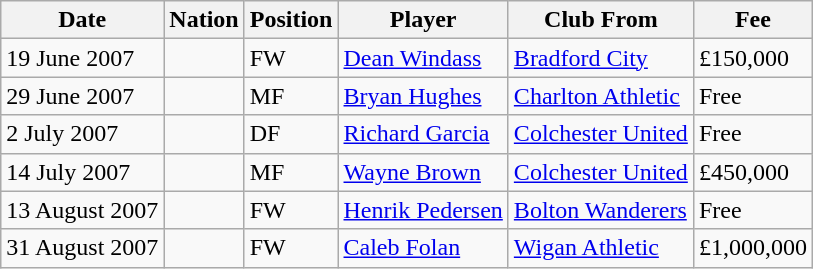<table class="wikitable">
<tr>
<th>Date</th>
<th>Nation</th>
<th>Position</th>
<th>Player</th>
<th>Club From</th>
<th>Fee</th>
</tr>
<tr>
<td>19 June 2007</td>
<td></td>
<td>FW</td>
<td><a href='#'>Dean Windass</a></td>
<td><a href='#'>Bradford City</a></td>
<td>£150,000</td>
</tr>
<tr>
<td>29 June 2007</td>
<td></td>
<td>MF</td>
<td><a href='#'>Bryan Hughes</a></td>
<td><a href='#'>Charlton Athletic</a></td>
<td>Free</td>
</tr>
<tr>
<td>2 July 2007</td>
<td></td>
<td>DF</td>
<td><a href='#'>Richard Garcia</a></td>
<td><a href='#'>Colchester United</a></td>
<td>Free</td>
</tr>
<tr>
<td>14 July 2007</td>
<td></td>
<td>MF</td>
<td><a href='#'>Wayne Brown</a></td>
<td><a href='#'>Colchester United</a></td>
<td>£450,000</td>
</tr>
<tr>
<td>13 August 2007</td>
<td></td>
<td>FW</td>
<td><a href='#'>Henrik Pedersen</a></td>
<td><a href='#'>Bolton Wanderers</a></td>
<td>Free</td>
</tr>
<tr>
<td>31 August 2007</td>
<td></td>
<td>FW</td>
<td><a href='#'>Caleb Folan</a></td>
<td><a href='#'>Wigan Athletic</a></td>
<td>£1,000,000</td>
</tr>
</table>
